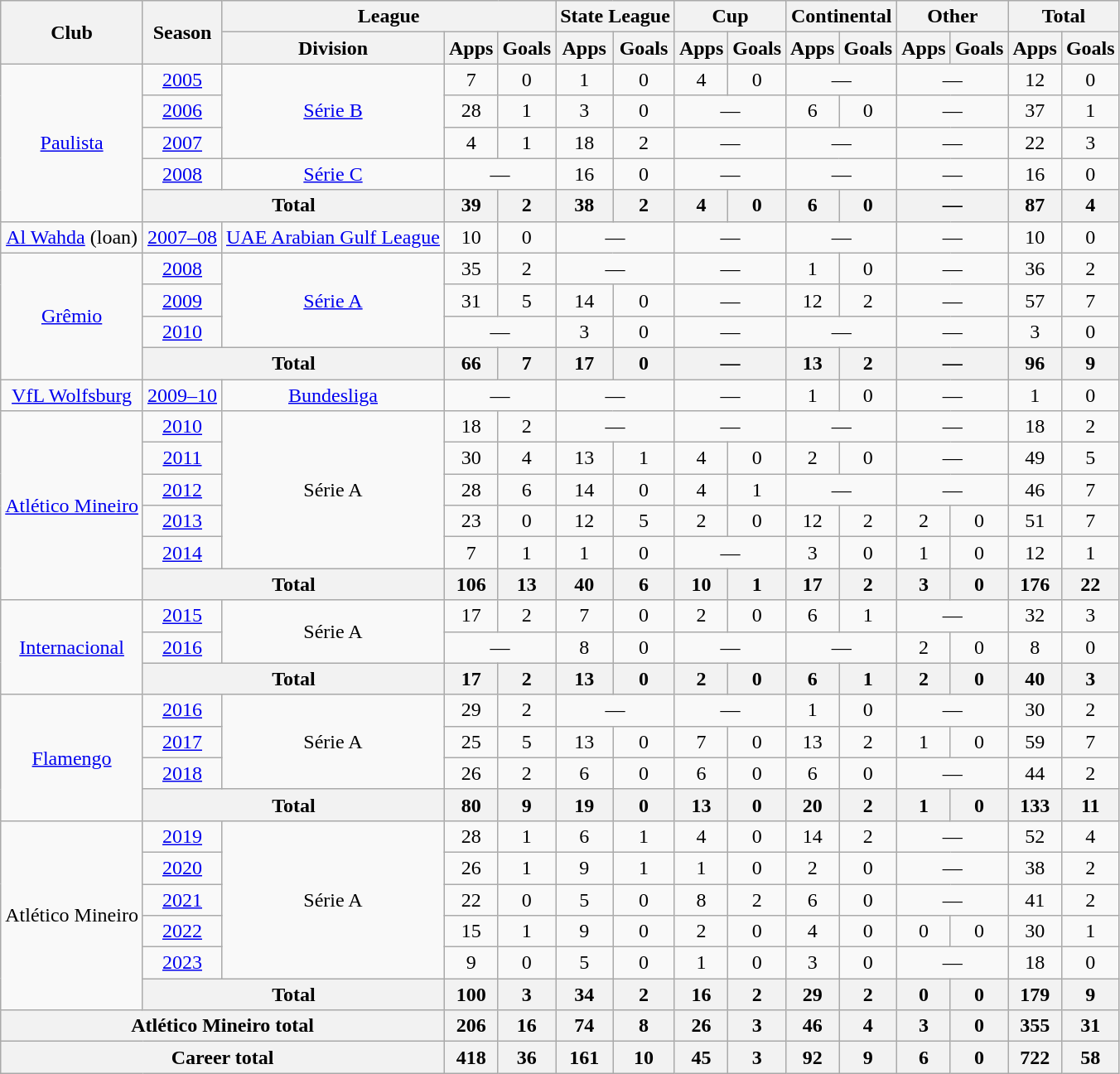<table class="wikitable" style="text-align:center">
<tr>
<th rowspan="2">Club</th>
<th rowspan="2">Season</th>
<th colspan="3">League</th>
<th colspan="2">State League</th>
<th colspan="2">Cup</th>
<th colspan="2">Continental</th>
<th colspan="2">Other</th>
<th colspan="2">Total</th>
</tr>
<tr>
<th>Division</th>
<th>Apps</th>
<th>Goals</th>
<th>Apps</th>
<th>Goals</th>
<th>Apps</th>
<th>Goals</th>
<th>Apps</th>
<th>Goals</th>
<th>Apps</th>
<th>Goals</th>
<th>Apps</th>
<th>Goals</th>
</tr>
<tr>
<td rowspan="5"><a href='#'>Paulista</a></td>
<td><a href='#'>2005</a></td>
<td rowspan="3"><a href='#'>Série B</a></td>
<td>7</td>
<td>0</td>
<td>1</td>
<td>0</td>
<td>4</td>
<td>0</td>
<td colspan="2">—</td>
<td colspan="2">—</td>
<td>12</td>
<td>0</td>
</tr>
<tr>
<td><a href='#'>2006</a></td>
<td>28</td>
<td>1</td>
<td>3</td>
<td>0</td>
<td colspan="2">—</td>
<td>6</td>
<td>0</td>
<td colspan="2">—</td>
<td>37</td>
<td>1</td>
</tr>
<tr>
<td><a href='#'>2007</a></td>
<td>4</td>
<td>1</td>
<td>18</td>
<td>2</td>
<td colspan="2">—</td>
<td colspan="2">—</td>
<td colspan="2">—</td>
<td>22</td>
<td>3</td>
</tr>
<tr>
<td><a href='#'>2008</a></td>
<td><a href='#'>Série C</a></td>
<td colspan="2">—</td>
<td>16</td>
<td>0</td>
<td colspan="2">—</td>
<td colspan="2">—</td>
<td colspan="2">—</td>
<td>16</td>
<td>0</td>
</tr>
<tr>
<th colspan="2">Total</th>
<th>39</th>
<th>2</th>
<th>38</th>
<th>2</th>
<th>4</th>
<th>0</th>
<th>6</th>
<th>0</th>
<th colspan="2">—</th>
<th>87</th>
<th>4</th>
</tr>
<tr>
<td><a href='#'>Al Wahda</a> (loan)</td>
<td><a href='#'>2007–08</a></td>
<td><a href='#'>UAE Arabian Gulf League</a></td>
<td>10</td>
<td>0</td>
<td colspan="2">—</td>
<td colspan="2">—</td>
<td colspan="2">—</td>
<td colspan="2">—</td>
<td>10</td>
<td>0</td>
</tr>
<tr>
<td rowspan="4"><a href='#'>Grêmio</a></td>
<td><a href='#'>2008</a></td>
<td rowspan="3"><a href='#'>Série A</a></td>
<td>35</td>
<td>2</td>
<td colspan="2">—</td>
<td colspan="2">—</td>
<td>1</td>
<td>0</td>
<td colspan="2">—</td>
<td>36</td>
<td>2</td>
</tr>
<tr>
<td><a href='#'>2009</a></td>
<td>31</td>
<td>5</td>
<td>14</td>
<td>0</td>
<td colspan="2">—</td>
<td>12</td>
<td>2</td>
<td colspan="2">—</td>
<td>57</td>
<td>7</td>
</tr>
<tr>
<td><a href='#'>2010</a></td>
<td colspan="2">—</td>
<td>3</td>
<td>0</td>
<td colspan="2">—</td>
<td colspan="2">—</td>
<td colspan="2">—</td>
<td>3</td>
<td>0</td>
</tr>
<tr>
<th colspan="2">Total</th>
<th>66</th>
<th>7</th>
<th>17</th>
<th>0</th>
<th colspan="2">—</th>
<th>13</th>
<th>2</th>
<th colspan="2">—</th>
<th>96</th>
<th>9</th>
</tr>
<tr>
<td><a href='#'>VfL Wolfsburg</a></td>
<td><a href='#'>2009–10</a></td>
<td><a href='#'>Bundesliga</a></td>
<td colspan="2">—</td>
<td colspan="2">—</td>
<td colspan="2">—</td>
<td>1</td>
<td>0</td>
<td colspan="2">—</td>
<td>1</td>
<td>0</td>
</tr>
<tr>
<td rowspan="6"><a href='#'>Atlético Mineiro</a></td>
<td><a href='#'>2010</a></td>
<td rowspan="5">Série A</td>
<td>18</td>
<td>2</td>
<td colspan="2">—</td>
<td colspan="2">—</td>
<td colspan="2">—</td>
<td colspan="2">—</td>
<td>18</td>
<td>2</td>
</tr>
<tr>
<td><a href='#'>2011</a></td>
<td>30</td>
<td>4</td>
<td>13</td>
<td>1</td>
<td>4</td>
<td>0</td>
<td>2</td>
<td>0</td>
<td colspan="2">—</td>
<td>49</td>
<td>5</td>
</tr>
<tr>
<td><a href='#'>2012</a></td>
<td>28</td>
<td>6</td>
<td>14</td>
<td>0</td>
<td>4</td>
<td>1</td>
<td colspan="2">—</td>
<td colspan="2">—</td>
<td>46</td>
<td>7</td>
</tr>
<tr>
<td><a href='#'>2013</a></td>
<td>23</td>
<td>0</td>
<td>12</td>
<td>5</td>
<td>2</td>
<td>0</td>
<td>12</td>
<td>2</td>
<td>2</td>
<td>0</td>
<td>51</td>
<td>7</td>
</tr>
<tr>
<td><a href='#'>2014</a></td>
<td>7</td>
<td>1</td>
<td>1</td>
<td>0</td>
<td colspan="2">—</td>
<td>3</td>
<td>0</td>
<td>1</td>
<td>0</td>
<td>12</td>
<td>1</td>
</tr>
<tr>
<th colspan="2">Total</th>
<th>106</th>
<th>13</th>
<th>40</th>
<th>6</th>
<th>10</th>
<th>1</th>
<th>17</th>
<th>2</th>
<th>3</th>
<th>0</th>
<th>176</th>
<th>22</th>
</tr>
<tr>
<td rowspan="3"><a href='#'>Internacional</a></td>
<td><a href='#'>2015</a></td>
<td rowspan="2">Série A</td>
<td>17</td>
<td>2</td>
<td>7</td>
<td>0</td>
<td>2</td>
<td>0</td>
<td>6</td>
<td>1</td>
<td colspan="2">—</td>
<td>32</td>
<td>3</td>
</tr>
<tr>
<td><a href='#'>2016</a></td>
<td colspan="2">—</td>
<td>8</td>
<td>0</td>
<td colspan="2">—</td>
<td colspan="2">—</td>
<td>2</td>
<td>0</td>
<td>8</td>
<td>0</td>
</tr>
<tr>
<th colspan="2">Total</th>
<th>17</th>
<th>2</th>
<th>13</th>
<th>0</th>
<th>2</th>
<th>0</th>
<th>6</th>
<th>1</th>
<th>2</th>
<th>0</th>
<th>40</th>
<th>3</th>
</tr>
<tr>
<td rowspan="4"><a href='#'>Flamengo</a></td>
<td><a href='#'>2016</a></td>
<td rowspan="3">Série A</td>
<td>29</td>
<td>2</td>
<td colspan="2">—</td>
<td colspan="2">—</td>
<td>1</td>
<td>0</td>
<td colspan="2">—</td>
<td>30</td>
<td>2</td>
</tr>
<tr>
<td><a href='#'>2017</a></td>
<td>25</td>
<td>5</td>
<td>13</td>
<td>0</td>
<td>7</td>
<td>0</td>
<td>13</td>
<td>2</td>
<td>1</td>
<td>0</td>
<td>59</td>
<td>7</td>
</tr>
<tr>
<td><a href='#'>2018</a></td>
<td>26</td>
<td>2</td>
<td>6</td>
<td>0</td>
<td>6</td>
<td>0</td>
<td>6</td>
<td>0</td>
<td colspan="2">—</td>
<td>44</td>
<td>2</td>
</tr>
<tr>
<th colspan="2">Total</th>
<th>80</th>
<th>9</th>
<th>19</th>
<th>0</th>
<th>13</th>
<th>0</th>
<th>20</th>
<th>2</th>
<th>1</th>
<th>0</th>
<th>133</th>
<th>11</th>
</tr>
<tr>
<td rowspan="6">Atlético Mineiro</td>
<td><a href='#'>2019</a></td>
<td rowspan="5">Série A</td>
<td>28</td>
<td>1</td>
<td>6</td>
<td>1</td>
<td>4</td>
<td>0</td>
<td>14</td>
<td>2</td>
<td colspan="2">—</td>
<td>52</td>
<td>4</td>
</tr>
<tr>
<td><a href='#'>2020</a></td>
<td>26</td>
<td>1</td>
<td>9</td>
<td>1</td>
<td>1</td>
<td>0</td>
<td>2</td>
<td>0</td>
<td colspan="2">—</td>
<td>38</td>
<td>2</td>
</tr>
<tr>
<td><a href='#'>2021</a></td>
<td>22</td>
<td>0</td>
<td>5</td>
<td>0</td>
<td>8</td>
<td>2</td>
<td>6</td>
<td>0</td>
<td colspan="2">—</td>
<td>41</td>
<td>2</td>
</tr>
<tr>
<td><a href='#'>2022</a></td>
<td>15</td>
<td>1</td>
<td>9</td>
<td>0</td>
<td>2</td>
<td>0</td>
<td>4</td>
<td>0</td>
<td>0</td>
<td>0</td>
<td>30</td>
<td>1</td>
</tr>
<tr>
<td><a href='#'>2023</a></td>
<td>9</td>
<td>0</td>
<td>5</td>
<td>0</td>
<td>1</td>
<td>0</td>
<td>3</td>
<td>0</td>
<td colspan="2">—</td>
<td>18</td>
<td>0</td>
</tr>
<tr>
<th colspan="2">Total</th>
<th>100</th>
<th>3</th>
<th>34</th>
<th>2</th>
<th>16</th>
<th>2</th>
<th>29</th>
<th>2</th>
<th>0</th>
<th>0</th>
<th>179</th>
<th>9</th>
</tr>
<tr>
<th colspan="3">Atlético Mineiro total</th>
<th>206</th>
<th>16</th>
<th>74</th>
<th>8</th>
<th>26</th>
<th>3</th>
<th>46</th>
<th>4</th>
<th>3</th>
<th>0</th>
<th>355</th>
<th>31</th>
</tr>
<tr>
<th colspan="3">Career total</th>
<th>418</th>
<th>36</th>
<th>161</th>
<th>10</th>
<th>45</th>
<th>3</th>
<th>92</th>
<th>9</th>
<th>6</th>
<th>0</th>
<th>722</th>
<th>58</th>
</tr>
</table>
